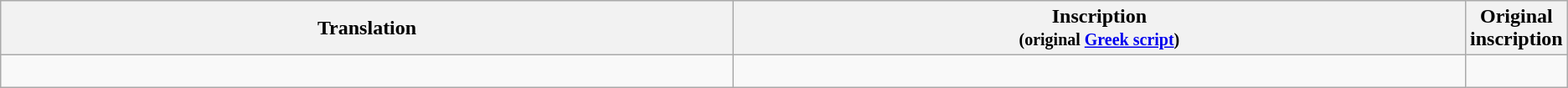<table class="wikitable centre">
<tr>
<th scope="col" align=left>Translation</th>
<th>Inscription<br><small>(original <a href='#'>Greek script</a>)</small></th>
<th>Original inscription</th>
</tr>
<tr>
<td align=center width="50%"><br></td>
<td align=center width="50%"><br></td>
<td></td>
</tr>
</table>
